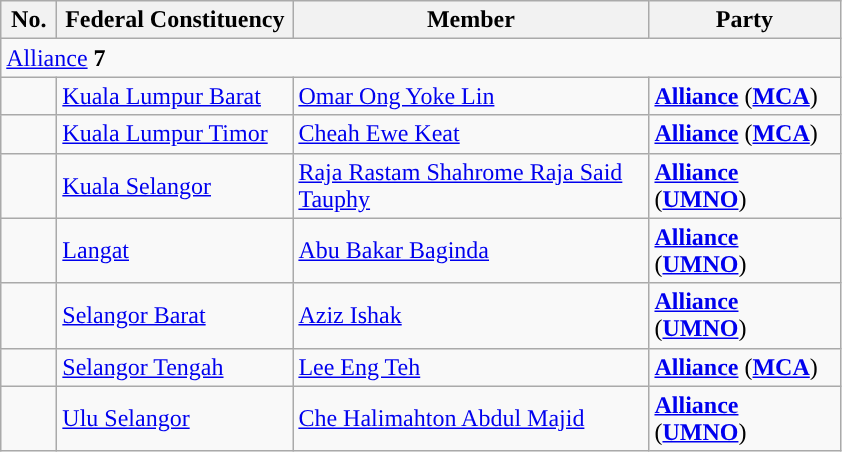<table class="wikitable sortable">
<tr>
<th style="width:30px;">No.</th>
<th style="width:150px;">Federal Constituency</th>
<th style="width:230px;">Member</th>
<th style="width:120px;">Party</th>
</tr>
<tr>
<td colspan="4"><a href='#'>Alliance</a> <strong>7</strong></td>
</tr>
<tr>
<td></td>
<td><a href='#'>Kuala Lumpur Barat</a></td>
<td><a href='#'>Omar Ong Yoke Lin</a></td>
<td><strong><a href='#'>Alliance</a></strong> (<strong><a href='#'>MCA</a></strong>)</td>
</tr>
<tr>
<td></td>
<td><a href='#'>Kuala Lumpur Timor</a></td>
<td><a href='#'>Cheah Ewe Keat</a></td>
<td><strong><a href='#'>Alliance</a></strong> (<strong><a href='#'>MCA</a></strong>)</td>
</tr>
<tr>
<td></td>
<td><a href='#'>Kuala Selangor</a></td>
<td><a href='#'>Raja Rastam Shahrome Raja Said Tauphy</a></td>
<td><strong><a href='#'>Alliance</a></strong> (<strong><a href='#'>UMNO</a></strong>)</td>
</tr>
<tr>
<td></td>
<td><a href='#'>Langat</a></td>
<td><a href='#'>Abu Bakar Baginda</a></td>
<td><strong><a href='#'>Alliance</a></strong> (<strong><a href='#'>UMNO</a></strong>)</td>
</tr>
<tr>
<td></td>
<td><a href='#'>Selangor Barat</a></td>
<td><a href='#'>Aziz Ishak</a></td>
<td><strong><a href='#'>Alliance</a></strong> (<strong><a href='#'>UMNO</a></strong>)</td>
</tr>
<tr>
<td></td>
<td><a href='#'>Selangor Tengah</a></td>
<td><a href='#'>Lee Eng Teh</a></td>
<td><strong><a href='#'>Alliance</a></strong> (<strong><a href='#'>MCA</a></strong>)</td>
</tr>
<tr>
<td></td>
<td><a href='#'>Ulu Selangor</a></td>
<td><a href='#'>Che Halimahton Abdul Majid</a></td>
<td><strong><a href='#'>Alliance</a></strong> (<strong><a href='#'>UMNO</a></strong>)</td>
</tr>
</table>
